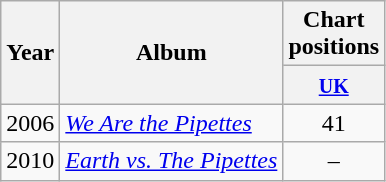<table class="wikitable">
<tr>
<th rowspan="2">Year</th>
<th rowspan="2">Album</th>
<th>Chart positions</th>
</tr>
<tr>
<th style="width:40px;"><small><a href='#'>UK</a></small></th>
</tr>
<tr>
<td>2006</td>
<td><em><a href='#'>We Are the Pipettes</a></em></td>
<td style="text-align:center;">41</td>
</tr>
<tr>
<td>2010</td>
<td><em><a href='#'>Earth vs. The Pipettes</a></em></td>
<td style="text-align:center;">–</td>
</tr>
</table>
